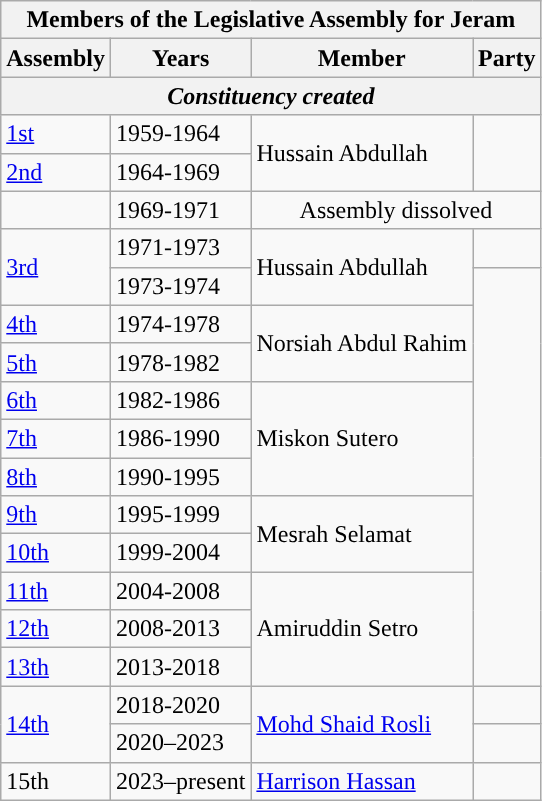<table class=wikitable>
<tr>
<th colspan=4>Members of the Legislative Assembly for Jeram</th>
</tr>
<tr>
<th>Assembly</th>
<th>Years</th>
<th>Member</th>
<th>Party</th>
</tr>
<tr>
<th colspan=4 align=center><em>Constituency created</em></th>
</tr>
<tr>
<td><a href='#'>1st</a></td>
<td>1959-1964</td>
<td rowspan=2>Hussain Abdullah</td>
<td rowspan=2></td>
</tr>
<tr>
<td><a href='#'>2nd</a></td>
<td>1964-1969</td>
</tr>
<tr>
<td></td>
<td>1969-1971</td>
<td colspan=2 align=center>Assembly dissolved</td>
</tr>
<tr>
<td rowspan=2><a href='#'>3rd</a></td>
<td>1971-1973</td>
<td rowspan=2>Hussain Abdullah</td>
<td></td>
</tr>
<tr>
<td>1973-1974</td>
<td rowspan=11></td>
</tr>
<tr>
<td><a href='#'>4th</a></td>
<td>1974-1978</td>
<td rowspan=2>Norsiah Abdul Rahim</td>
</tr>
<tr>
<td><a href='#'>5th</a></td>
<td>1978-1982</td>
</tr>
<tr>
<td><a href='#'>6th</a></td>
<td>1982-1986</td>
<td rowspan=3>Miskon Sutero</td>
</tr>
<tr>
<td><a href='#'>7th</a></td>
<td>1986-1990</td>
</tr>
<tr>
<td><a href='#'>8th</a></td>
<td>1990-1995</td>
</tr>
<tr>
<td><a href='#'>9th</a></td>
<td>1995-1999</td>
<td rowspan=2>Mesrah Selamat</td>
</tr>
<tr>
<td><a href='#'>10th</a></td>
<td>1999-2004</td>
</tr>
<tr>
<td><a href='#'>11th</a></td>
<td>2004-2008</td>
<td rowspan=3>Amiruddin Setro</td>
</tr>
<tr>
<td><a href='#'>12th</a></td>
<td>2008-2013</td>
</tr>
<tr>
<td><a href='#'>13th</a></td>
<td>2013-2018</td>
</tr>
<tr>
<td rowspan="2"><a href='#'>14th</a></td>
<td>2018-2020</td>
<td rowspan="2"><a href='#'>Mohd Shaid Rosli</a></td>
<td></td>
</tr>
<tr>
<td>2020–2023</td>
<td></td>
</tr>
<tr>
<td>15th</td>
<td>2023–present</td>
<td><a href='#'>Harrison Hassan</a></td>
<td></td>
</tr>
</table>
